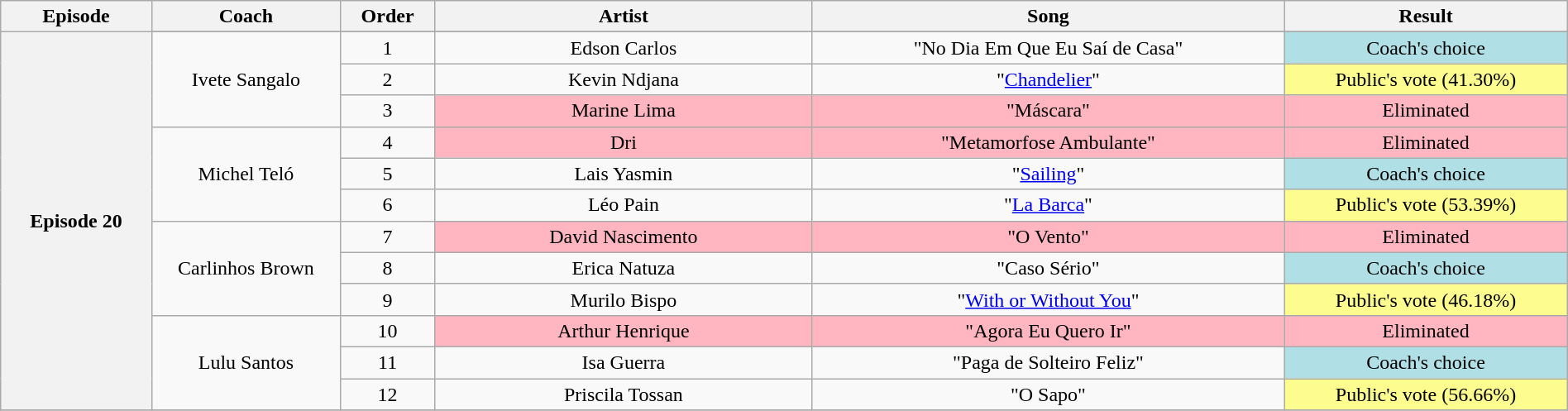<table class="wikitable" style="text-align:center; width:100%;">
<tr>
<th scope="col" width="08%">Episode</th>
<th scope="col" width="10%">Coach</th>
<th scope="col" width="05%">Order</th>
<th scope="col" width="20%">Artist</th>
<th scope="col" width="25%">Song</th>
<th scope="col" width="15%">Result</th>
</tr>
<tr>
<th scope="col" rowspan=13>Episode 20<br></th>
</tr>
<tr>
<td rowspan=3>Ivete Sangalo</td>
<td>1</td>
<td>Edson Carlos</td>
<td>"No Dia Em Que Eu Saí de Casa"</td>
<td bgcolor=B0E0E6>Coach's choice</td>
</tr>
<tr>
<td>2</td>
<td>Kevin Ndjana</td>
<td>"<a href='#'>Chandelier</a>"</td>
<td bgcolor=FDFC8F>Public's vote (41.30%)</td>
</tr>
<tr>
<td>3</td>
<td bgcolor=FFB6C1>Marine Lima</td>
<td bgcolor=FFB6C1>"Máscara"</td>
<td bgcolor=FFB6C1>Eliminated</td>
</tr>
<tr>
<td rowspan=3>Michel Teló</td>
<td>4</td>
<td bgcolor=FFB6C1>Dri</td>
<td bgcolor=FFB6C1>"Metamorfose Ambulante"</td>
<td bgcolor=FFB6C1>Eliminated</td>
</tr>
<tr>
<td>5</td>
<td>Lais Yasmin</td>
<td>"<a href='#'>Sailing</a>"</td>
<td bgcolor=B0E0E6>Coach's choice</td>
</tr>
<tr>
<td>6</td>
<td>Léo Pain</td>
<td>"<a href='#'>La Barca</a>"</td>
<td bgcolor=FDFC8F>Public's vote (53.39%)</td>
</tr>
<tr>
<td rowspan=3>Carlinhos Brown</td>
<td>7</td>
<td bgcolor=FFB6C1>David Nascimento</td>
<td bgcolor=FFB6C1>"O Vento"</td>
<td bgcolor=FFB6C1>Eliminated</td>
</tr>
<tr>
<td>8</td>
<td>Erica Natuza</td>
<td>"Caso Sério"</td>
<td bgcolor=B0E0E6>Coach's choice</td>
</tr>
<tr>
<td>9</td>
<td>Murilo Bispo</td>
<td>"<a href='#'>With or Without You</a>"</td>
<td bgcolor=FDFC8F>Public's vote (46.18%)</td>
</tr>
<tr>
<td rowspan=3>Lulu Santos</td>
<td>10</td>
<td bgcolor=FFB6C1>Arthur Henrique</td>
<td bgcolor=FFB6C1>"Agora Eu Quero Ir"</td>
<td bgcolor=FFB6C1>Eliminated</td>
</tr>
<tr>
<td>11</td>
<td>Isa Guerra</td>
<td>"Paga de Solteiro Feliz"</td>
<td bgcolor=B0E0E6>Coach's choice</td>
</tr>
<tr>
<td>12</td>
<td>Priscila Tossan</td>
<td>"O Sapo"</td>
<td bgcolor=FDFC8F>Public's vote (56.66%)</td>
</tr>
<tr>
</tr>
</table>
